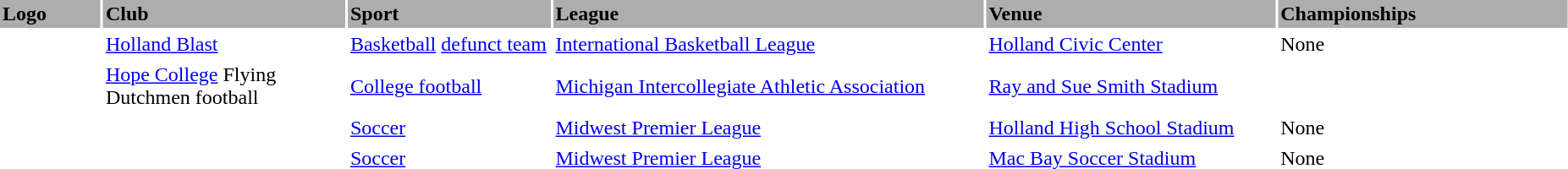<table border="0" cellpadding="2" cellspacing="2" style="width:98%;">
<tr style="background:#adadad;">
<td style="width:60px;"><strong>Logo</strong></td>
<td style="width:150px;"><strong>Club</strong></td>
<td style="width:125px;"><strong>Sport</strong></td>
<td style="width:270px;"><strong>League</strong></td>
<td style="width:180px;"><strong>Venue</strong></td>
<td style="width:180px;"><strong>Championships</strong></td>
</tr>
<tr>
<td></td>
<td><a href='#'>Holland Blast</a></td>
<td><a href='#'>Basketball</a> <a href='#'>defunct team</a></td>
<td><a href='#'>International Basketball League</a></td>
<td><a href='#'>Holland Civic Center</a></td>
<td>None</td>
</tr>
<tr>
<td></td>
<td><a href='#'>Hope College</a> Flying Dutchmen football</td>
<td><a href='#'>College football</a></td>
<td><a href='#'>Michigan Intercollegiate Athletic Association</a></td>
<td><a href='#'>Ray and Sue Smith Stadium</a></td>
</tr>
<tr>
<td></td>
<td></td>
<td><a href='#'>Soccer</a></td>
<td><a href='#'>Midwest Premier League</a></td>
<td><a href='#'>Holland High School Stadium</a></td>
<td>None</td>
</tr>
<tr>
<td></td>
<td></td>
<td><a href='#'>Soccer</a></td>
<td><a href='#'>Midwest Premier League</a></td>
<td><a href='#'>Mac Bay Soccer Stadium</a></td>
<td>None</td>
</tr>
<tr>
</tr>
</table>
